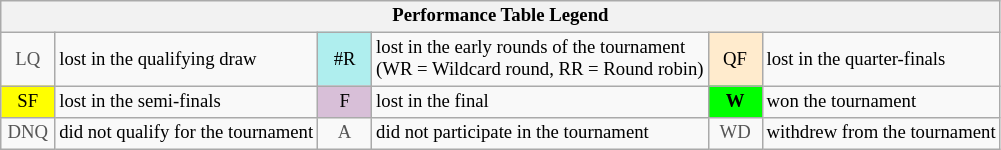<table class="wikitable" style="font-size:78%;">
<tr>
<th colspan="6">Performance Table Legend</th>
</tr>
<tr>
<td align="center" style="color:#555555;" width="30">LQ</td>
<td>lost in the qualifying draw</td>
<td align="center" style="background:#afeeee;">#R</td>
<td>lost in the early rounds of the tournament<br>(WR = Wildcard round, RR = Round robin)</td>
<td align="center" style="background:#ffebcd;">QF</td>
<td>lost in the quarter-finals</td>
</tr>
<tr>
<td align="center" style="background:yellow;">SF</td>
<td>lost in the semi-finals</td>
<td align="center" style="background:#D8BFD8;">F</td>
<td>lost in the final</td>
<td align="center" style="background:#00ff00;"><strong>W</strong></td>
<td>won the tournament</td>
</tr>
<tr>
<td align="center" style="color:#555555;" width="30">DNQ</td>
<td>did not qualify for the tournament</td>
<td align="center" style="color:#555555;" width="30">A</td>
<td>did not participate in the tournament</td>
<td align="center" style="color:#555555;" width="30">WD</td>
<td>withdrew from the tournament</td>
</tr>
</table>
